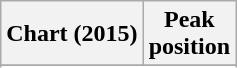<table class="wikitable sortable plainrowheaders" style="text-align:center">
<tr>
<th scope="col">Chart (2015)</th>
<th scope="col">Peak<br> position</th>
</tr>
<tr>
</tr>
<tr>
</tr>
<tr>
</tr>
<tr>
</tr>
<tr>
</tr>
<tr>
</tr>
<tr>
</tr>
<tr>
</tr>
<tr>
</tr>
<tr>
</tr>
</table>
